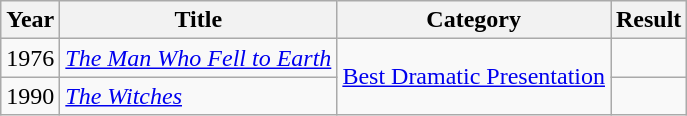<table class="wikitable">
<tr>
<th>Year</th>
<th>Title</th>
<th>Category</th>
<th>Result</th>
</tr>
<tr>
<td>1976</td>
<td><em><a href='#'>The Man Who Fell to Earth</a></em></td>
<td rowspan=2><a href='#'>Best Dramatic Presentation</a></td>
<td></td>
</tr>
<tr>
<td>1990</td>
<td><em><a href='#'>The Witches</a></em></td>
<td></td>
</tr>
</table>
